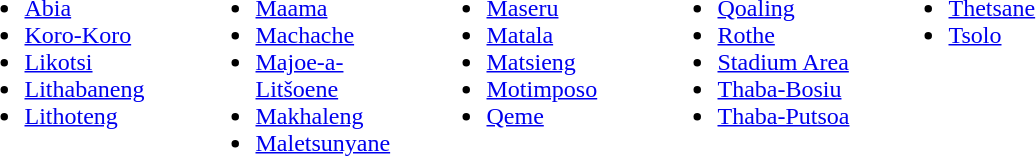<table>
<tr ---- valign="top">
<td width="150pt"><br><ul><li><a href='#'>Abia</a></li><li><a href='#'>Koro-Koro</a></li><li><a href='#'>Likotsi</a></li><li><a href='#'>Lithabaneng</a></li><li><a href='#'>Lithoteng</a></li></ul></td>
<td width="150pt"><br><ul><li><a href='#'>Maama</a></li><li><a href='#'>Machache</a></li><li><a href='#'>Majoe-a-Litšoene</a></li><li><a href='#'>Makhaleng</a></li><li><a href='#'>Maletsunyane</a></li></ul></td>
<td width="150pt"><br><ul><li><a href='#'>Maseru</a></li><li><a href='#'>Matala</a></li><li><a href='#'>Matsieng</a></li><li><a href='#'>Motimposo</a></li><li><a href='#'>Qeme</a></li></ul></td>
<td width="150pt"><br><ul><li><a href='#'>Qoaling</a></li><li><a href='#'>Rothe</a></li><li><a href='#'>Stadium Area</a></li><li><a href='#'>Thaba-Bosiu</a></li><li><a href='#'>Thaba-Putsoa</a></li></ul></td>
<td width="150pt"><br><ul><li><a href='#'>Thetsane</a></li><li><a href='#'>Tsolo</a></li></ul></td>
</tr>
</table>
